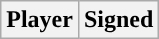<table class="wikitable sortable sortable">
<tr>
<th>Player</th>
<th>Signed</th>
</tr>
</table>
